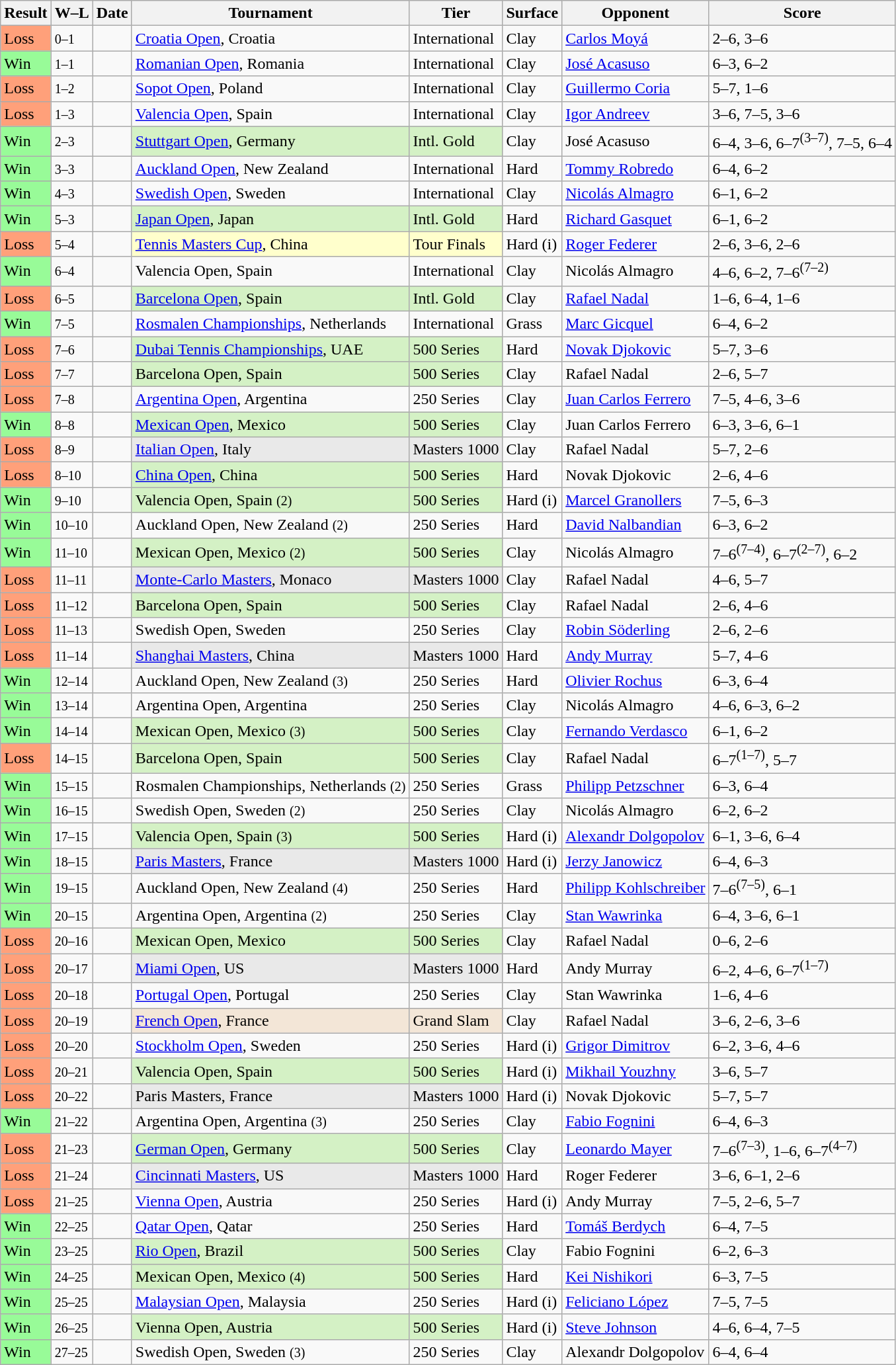<table class="sortable wikitable">
<tr>
<th>Result</th>
<th class="unsortable">W–L</th>
<th>Date</th>
<th>Tournament</th>
<th>Tier</th>
<th>Surface</th>
<th>Opponent</th>
<th class="unsortable">Score</th>
</tr>
<tr>
<td bgcolor=FFA07A>Loss</td>
<td><small>0–1</small></td>
<td><a href='#'></a></td>
<td><a href='#'>Croatia Open</a>, Croatia</td>
<td>International</td>
<td>Clay</td>
<td> <a href='#'>Carlos Moyá</a></td>
<td>2–6, 3–6</td>
</tr>
<tr>
<td bgcolor=98FB98>Win</td>
<td><small>1–1</small></td>
<td><a href='#'></a></td>
<td><a href='#'>Romanian Open</a>, Romania</td>
<td>International</td>
<td>Clay</td>
<td> <a href='#'>José Acasuso</a></td>
<td>6–3, 6–2</td>
</tr>
<tr>
<td bgcolor=FFA07A>Loss</td>
<td><small>1–2</small></td>
<td><a href='#'></a></td>
<td><a href='#'>Sopot Open</a>, Poland</td>
<td>International</td>
<td>Clay</td>
<td> <a href='#'>Guillermo Coria</a></td>
<td>5–7, 1–6</td>
</tr>
<tr>
<td bgcolor=FFA07A>Loss</td>
<td><small>1–3</small></td>
<td><a href='#'></a></td>
<td><a href='#'>Valencia Open</a>, Spain</td>
<td>International</td>
<td>Clay</td>
<td> <a href='#'>Igor Andreev</a></td>
<td>3–6, 7–5, 3–6</td>
</tr>
<tr>
<td bgcolor=98FB98>Win</td>
<td><small>2–3</small></td>
<td><a href='#'></a></td>
<td style="background:#D4F1C5;"><a href='#'>Stuttgart Open</a>, Germany</td>
<td style="background:#D4F1C5;">Intl. Gold</td>
<td>Clay</td>
<td> José Acasuso</td>
<td>6–4, 3–6, 6–7<sup>(3–7)</sup>, 7–5, 6–4</td>
</tr>
<tr>
<td bgcolor=98FB98>Win</td>
<td><small>3–3</small></td>
<td><a href='#'></a></td>
<td><a href='#'>Auckland Open</a>, New Zealand</td>
<td>International</td>
<td>Hard</td>
<td> <a href='#'>Tommy Robredo</a></td>
<td>6–4, 6–2</td>
</tr>
<tr>
<td bgcolor=98FB98>Win</td>
<td><small>4–3</small></td>
<td><a href='#'></a></td>
<td><a href='#'>Swedish Open</a>, Sweden</td>
<td>International</td>
<td>Clay</td>
<td> <a href='#'>Nicolás Almagro</a></td>
<td>6–1, 6–2</td>
</tr>
<tr>
<td bgcolor=98FB98>Win</td>
<td><small>5–3</small></td>
<td><a href='#'></a></td>
<td style="background:#D4F1C5;"><a href='#'>Japan Open</a>, Japan</td>
<td style="background:#D4F1C5;">Intl. Gold</td>
<td>Hard</td>
<td> <a href='#'>Richard Gasquet</a></td>
<td>6–1, 6–2</td>
</tr>
<tr>
<td bgcolor=FFA07A>Loss</td>
<td><small>5–4</small></td>
<td><a href='#'></a></td>
<td style="background:#ffffcc;"><a href='#'>Tennis Masters Cup</a>, China</td>
<td style="background:#ffffcc;">Tour Finals</td>
<td>Hard (i)</td>
<td> <a href='#'>Roger Federer</a></td>
<td>2–6, 3–6, 2–6</td>
</tr>
<tr>
<td bgcolor=98FB98>Win</td>
<td><small>6–4</small></td>
<td><a href='#'></a></td>
<td>Valencia Open, Spain</td>
<td>International</td>
<td>Clay</td>
<td> Nicolás Almagro</td>
<td>4–6, 6–2, 7–6<sup>(7–2)</sup></td>
</tr>
<tr>
<td bgcolor=FFA07A>Loss</td>
<td><small>6–5</small></td>
<td><a href='#'></a></td>
<td style="background:#D4F1C5;"><a href='#'>Barcelona Open</a>, Spain</td>
<td style="background:#D4F1C5;">Intl. Gold</td>
<td>Clay</td>
<td> <a href='#'>Rafael Nadal</a></td>
<td>1–6, 6–4, 1–6</td>
</tr>
<tr>
<td bgcolor=98FB98>Win</td>
<td><small>7–5</small></td>
<td><a href='#'></a></td>
<td><a href='#'>Rosmalen Championships</a>, Netherlands</td>
<td>International</td>
<td>Grass</td>
<td> <a href='#'>Marc Gicquel</a></td>
<td>6–4, 6–2</td>
</tr>
<tr>
<td bgcolor=FFA07A>Loss</td>
<td><small>7–6</small></td>
<td><a href='#'></a></td>
<td style="background:#D4F1C5;"><a href='#'>Dubai Tennis Championships</a>, UAE</td>
<td style="background:#D4F1C5;">500 Series</td>
<td>Hard</td>
<td> <a href='#'>Novak Djokovic</a></td>
<td>5–7, 3–6</td>
</tr>
<tr>
<td bgcolor=FFA07A>Loss</td>
<td><small>7–7</small></td>
<td><a href='#'></a></td>
<td style="background:#D4F1C5;">Barcelona Open, Spain</td>
<td style="background:#D4F1C5;">500 Series</td>
<td>Clay</td>
<td> Rafael Nadal</td>
<td>2–6, 5–7</td>
</tr>
<tr>
<td bgcolor=FFA07A>Loss</td>
<td><small>7–8</small></td>
<td><a href='#'></a></td>
<td><a href='#'>Argentina Open</a>, Argentina</td>
<td>250 Series</td>
<td>Clay</td>
<td> <a href='#'>Juan Carlos Ferrero</a></td>
<td>7–5, 4–6, 3–6</td>
</tr>
<tr>
<td bgcolor=98FB98>Win</td>
<td><small>8–8</small></td>
<td><a href='#'></a></td>
<td style="background:#D4F1C5;"><a href='#'>Mexican Open</a>, Mexico</td>
<td style="background:#D4F1C5;">500 Series</td>
<td>Clay</td>
<td> Juan Carlos Ferrero</td>
<td>6–3, 3–6, 6–1</td>
</tr>
<tr>
<td bgcolor=FFA07A>Loss</td>
<td><small>8–9</small></td>
<td><a href='#'></a></td>
<td style="background:#E9E9E9;"><a href='#'>Italian Open</a>, Italy</td>
<td style="background:#E9E9E9;">Masters 1000</td>
<td>Clay</td>
<td> Rafael Nadal</td>
<td>5–7, 2–6</td>
</tr>
<tr>
<td bgcolor=FFA07A>Loss</td>
<td><small>8–10</small></td>
<td><a href='#'></a></td>
<td style="background:#D4F1C5;"><a href='#'>China Open</a>, China</td>
<td style="background:#D4F1C5;">500 Series</td>
<td>Hard</td>
<td> Novak Djokovic</td>
<td>2–6, 4–6</td>
</tr>
<tr>
<td bgcolor=98FB98>Win</td>
<td><small>9–10</small></td>
<td><a href='#'></a></td>
<td style="background:#D4F1C5;">Valencia Open, Spain <small>(2)</small></td>
<td style="background:#D4F1C5;">500 Series</td>
<td>Hard (i)</td>
<td> <a href='#'>Marcel Granollers</a></td>
<td>7–5, 6–3</td>
</tr>
<tr>
<td bgcolor=98FB98>Win</td>
<td><small>10–10</small></td>
<td><a href='#'></a></td>
<td>Auckland Open, New Zealand <small>(2)</small></td>
<td>250 Series</td>
<td>Hard</td>
<td> <a href='#'>David Nalbandian</a></td>
<td>6–3, 6–2</td>
</tr>
<tr>
<td bgcolor=98FB98>Win</td>
<td><small>11–10</small></td>
<td><a href='#'></a></td>
<td style="background:#D4F1C5;">Mexican Open, Mexico <small>(2)</small></td>
<td style="background:#D4F1C5;">500 Series</td>
<td>Clay</td>
<td> Nicolás Almagro</td>
<td>7–6<sup>(7–4)</sup>, 6–7<sup>(2–7)</sup>, 6–2</td>
</tr>
<tr>
<td bgcolor=FFA07A>Loss</td>
<td><small>11–11</small></td>
<td><a href='#'></a></td>
<td style="background:#E9E9E9;"><a href='#'>Monte-Carlo Masters</a>, Monaco</td>
<td style="background:#E9E9E9;">Masters 1000</td>
<td>Clay</td>
<td> Rafael Nadal</td>
<td>4–6, 5–7</td>
</tr>
<tr>
<td bgcolor=FFA07A>Loss</td>
<td><small>11–12</small></td>
<td><a href='#'></a></td>
<td style="background:#D4F1C5;">Barcelona Open, Spain</td>
<td style="background:#D4F1C5;">500 Series</td>
<td>Clay</td>
<td> Rafael Nadal</td>
<td>2–6, 4–6</td>
</tr>
<tr>
<td bgcolor=FFA07A>Loss</td>
<td><small>11–13</small></td>
<td><a href='#'></a></td>
<td>Swedish Open, Sweden</td>
<td>250 Series</td>
<td>Clay</td>
<td> <a href='#'>Robin Söderling</a></td>
<td>2–6, 2–6</td>
</tr>
<tr>
<td bgcolor=FFA07A>Loss</td>
<td><small>11–14</small></td>
<td><a href='#'></a></td>
<td style="background:#E9E9E9;"><a href='#'>Shanghai Masters</a>, China</td>
<td style="background:#E9E9E9;">Masters 1000</td>
<td>Hard</td>
<td> <a href='#'>Andy Murray</a></td>
<td>5–7, 4–6</td>
</tr>
<tr>
<td bgcolor=98FB98>Win</td>
<td><small>12–14</small></td>
<td><a href='#'></a></td>
<td>Auckland Open, New Zealand <small>(3)</small></td>
<td>250 Series</td>
<td>Hard</td>
<td> <a href='#'>Olivier Rochus</a></td>
<td>6–3, 6–4</td>
</tr>
<tr>
<td bgcolor=98FB98>Win</td>
<td><small>13–14</small></td>
<td><a href='#'></a></td>
<td>Argentina Open, Argentina</td>
<td>250 Series</td>
<td>Clay</td>
<td> Nicolás Almagro</td>
<td>4–6, 6–3, 6–2</td>
</tr>
<tr>
<td bgcolor=98FB98>Win</td>
<td><small>14–14</small></td>
<td><a href='#'></a></td>
<td style="background:#D4F1C5;">Mexican Open, Mexico <small>(3)</small></td>
<td style="background:#D4F1C5;">500 Series</td>
<td>Clay</td>
<td> <a href='#'>Fernando Verdasco</a></td>
<td>6–1, 6–2</td>
</tr>
<tr>
<td bgcolor=FFA07A>Loss</td>
<td><small>14–15</small></td>
<td><a href='#'></a></td>
<td style="background:#D4F1C5;">Barcelona Open, Spain</td>
<td style="background:#D4F1C5;">500 Series</td>
<td>Clay</td>
<td> Rafael Nadal</td>
<td>6–7<sup>(1–7)</sup>, 5–7</td>
</tr>
<tr>
<td bgcolor=98FB98>Win</td>
<td><small>15–15</small></td>
<td><a href='#'></a></td>
<td>Rosmalen Championships, Netherlands <small>(2)</small></td>
<td>250 Series</td>
<td>Grass</td>
<td> <a href='#'>Philipp Petzschner</a></td>
<td>6–3, 6–4</td>
</tr>
<tr>
<td bgcolor=98FB98>Win</td>
<td><small>16–15</small></td>
<td><a href='#'></a></td>
<td>Swedish Open, Sweden <small>(2)</small></td>
<td>250 Series</td>
<td>Clay</td>
<td> Nicolás Almagro</td>
<td>6–2, 6–2</td>
</tr>
<tr>
<td bgcolor=98FB98>Win</td>
<td><small>17–15</small></td>
<td><a href='#'></a></td>
<td style="background:#D4F1C5;">Valencia Open, Spain <small>(3)</small></td>
<td style="background:#D4F1C5;">500 Series</td>
<td>Hard (i)</td>
<td> <a href='#'>Alexandr Dolgopolov</a></td>
<td>6–1, 3–6, 6–4</td>
</tr>
<tr>
<td bgcolor=98FB98>Win</td>
<td><small>18–15</small></td>
<td><a href='#'></a></td>
<td style="background:#E9E9E9;"><a href='#'>Paris Masters</a>, France</td>
<td style="background:#E9E9E9;">Masters 1000</td>
<td>Hard (i)</td>
<td> <a href='#'>Jerzy Janowicz</a></td>
<td>6–4, 6–3</td>
</tr>
<tr>
<td bgcolor=98FB98>Win</td>
<td><small>19–15</small></td>
<td><a href='#'></a></td>
<td>Auckland Open, New Zealand <small>(4)</small></td>
<td>250 Series</td>
<td>Hard</td>
<td> <a href='#'>Philipp Kohlschreiber</a></td>
<td>7–6<sup>(7–5)</sup>, 6–1</td>
</tr>
<tr>
<td bgcolor=98FB98>Win</td>
<td><small>20–15</small></td>
<td><a href='#'></a></td>
<td>Argentina Open, Argentina <small>(2)</small></td>
<td>250 Series</td>
<td>Clay</td>
<td> <a href='#'>Stan Wawrinka</a></td>
<td>6–4, 3–6, 6–1</td>
</tr>
<tr>
<td bgcolor=FFA07A>Loss</td>
<td><small>20–16</small></td>
<td><a href='#'></a></td>
<td style="background:#D4F1C5;">Mexican Open, Mexico</td>
<td style="background:#D4F1C5;">500 Series</td>
<td>Clay</td>
<td> Rafael Nadal</td>
<td>0–6, 2–6</td>
</tr>
<tr>
<td bgcolor=FFA07A>Loss</td>
<td><small>20–17</small></td>
<td><a href='#'></a></td>
<td style="background:#E9E9E9;"><a href='#'>Miami Open</a>, US</td>
<td style="background:#E9E9E9;">Masters 1000</td>
<td>Hard</td>
<td> Andy Murray</td>
<td>6–2, 4–6, 6–7<sup>(1–7)</sup></td>
</tr>
<tr>
<td bgcolor=FFA07A>Loss</td>
<td><small>20–18</small></td>
<td><a href='#'></a></td>
<td><a href='#'>Portugal Open</a>, Portugal</td>
<td>250 Series</td>
<td>Clay</td>
<td> Stan Wawrinka</td>
<td>1–6, 4–6</td>
</tr>
<tr>
<td bgcolor=FFA07A>Loss</td>
<td><small>20–19</small></td>
<td><a href='#'></a></td>
<td style="background:#F3E6D7;"><a href='#'>French Open</a>, France</td>
<td style="background:#F3E6D7;">Grand Slam</td>
<td>Clay</td>
<td> Rafael Nadal</td>
<td>3–6, 2–6, 3–6</td>
</tr>
<tr>
<td bgcolor=FFA07A>Loss</td>
<td><small>20–20</small></td>
<td><a href='#'></a></td>
<td><a href='#'>Stockholm Open</a>, Sweden</td>
<td>250 Series</td>
<td>Hard (i)</td>
<td> <a href='#'>Grigor Dimitrov</a></td>
<td>6–2, 3–6, 4–6</td>
</tr>
<tr>
<td bgcolor=FFA07A>Loss</td>
<td><small>20–21</small></td>
<td><a href='#'></a></td>
<td style="background:#D4F1C5;">Valencia Open, Spain</td>
<td style="background:#D4F1C5;">500 Series</td>
<td>Hard (i)</td>
<td> <a href='#'>Mikhail Youzhny</a></td>
<td>3–6, 5–7</td>
</tr>
<tr>
<td bgcolor=FFA07A>Loss</td>
<td><small>20–22</small></td>
<td><a href='#'></a></td>
<td style="background:#E9E9E9;">Paris Masters, France</td>
<td style="background:#E9E9E9;">Masters 1000</td>
<td>Hard (i)</td>
<td> Novak Djokovic</td>
<td>5–7, 5–7</td>
</tr>
<tr>
<td bgcolor=98FB98>Win</td>
<td><small>21–22</small></td>
<td><a href='#'></a></td>
<td>Argentina Open, Argentina <small>(3)</small></td>
<td>250 Series</td>
<td>Clay</td>
<td> <a href='#'>Fabio Fognini</a></td>
<td>6–4, 6–3</td>
</tr>
<tr>
<td bgcolor=FFA07A>Loss</td>
<td><small>21–23</small></td>
<td><a href='#'></a></td>
<td style="background:#D4F1C5;"><a href='#'>German Open</a>, Germany</td>
<td style="background:#D4F1C5;">500 Series</td>
<td>Clay</td>
<td> <a href='#'>Leonardo Mayer</a></td>
<td>7–6<sup>(7–3)</sup>, 1–6, 6–7<sup>(4–7)</sup></td>
</tr>
<tr>
<td bgcolor=FFA07A>Loss</td>
<td><small>21–24</small></td>
<td><a href='#'></a></td>
<td style="background:#E9E9E9;"><a href='#'>Cincinnati Masters</a>, US</td>
<td style="background:#E9E9E9;">Masters 1000</td>
<td>Hard</td>
<td> Roger Federer</td>
<td>3–6, 6–1, 2–6</td>
</tr>
<tr>
<td bgcolor=FFA07A>Loss</td>
<td><small>21–25</small></td>
<td><a href='#'></a></td>
<td><a href='#'>Vienna Open</a>, Austria</td>
<td>250 Series</td>
<td>Hard (i)</td>
<td> Andy Murray</td>
<td>7–5, 2–6, 5–7</td>
</tr>
<tr>
<td bgcolor=98FB98>Win</td>
<td><small>22–25</small></td>
<td><a href='#'></a></td>
<td><a href='#'>Qatar Open</a>, Qatar</td>
<td>250 Series</td>
<td>Hard</td>
<td> <a href='#'>Tomáš Berdych</a></td>
<td>6–4, 7–5</td>
</tr>
<tr>
<td bgcolor=98FB98>Win</td>
<td><small>23–25</small></td>
<td><a href='#'></a></td>
<td style="background:#D4F1C5;"><a href='#'>Rio Open</a>, Brazil</td>
<td style="background:#D4F1C5;">500 Series</td>
<td>Clay</td>
<td> Fabio Fognini</td>
<td>6–2, 6–3</td>
</tr>
<tr>
<td bgcolor=98FB98>Win</td>
<td><small>24–25</small></td>
<td><a href='#'></a></td>
<td style="background:#D4F1C5;">Mexican Open, Mexico <small>(4)</small></td>
<td style="background:#D4F1C5;">500 Series</td>
<td>Hard</td>
<td> <a href='#'>Kei Nishikori</a></td>
<td>6–3, 7–5</td>
</tr>
<tr>
<td bgcolor=98FB98>Win</td>
<td><small>25–25</small></td>
<td><a href='#'></a></td>
<td><a href='#'>Malaysian Open</a>, Malaysia</td>
<td>250 Series</td>
<td>Hard (i)</td>
<td> <a href='#'>Feliciano López</a></td>
<td>7–5, 7–5</td>
</tr>
<tr>
<td bgcolor=98FB98>Win</td>
<td><small>26–25</small></td>
<td><a href='#'></a></td>
<td style="background:#D4F1C5;">Vienna Open, Austria</td>
<td style="background:#D4F1C5;">500 Series</td>
<td>Hard (i)</td>
<td> <a href='#'>Steve Johnson</a></td>
<td>4–6, 6–4, 7–5</td>
</tr>
<tr>
<td bgcolor=98FB98>Win</td>
<td><small>27–25</small></td>
<td><a href='#'></a></td>
<td>Swedish Open, Sweden <small>(3)</small></td>
<td>250 Series</td>
<td>Clay</td>
<td> Alexandr Dolgopolov</td>
<td>6–4, 6–4</td>
</tr>
</table>
